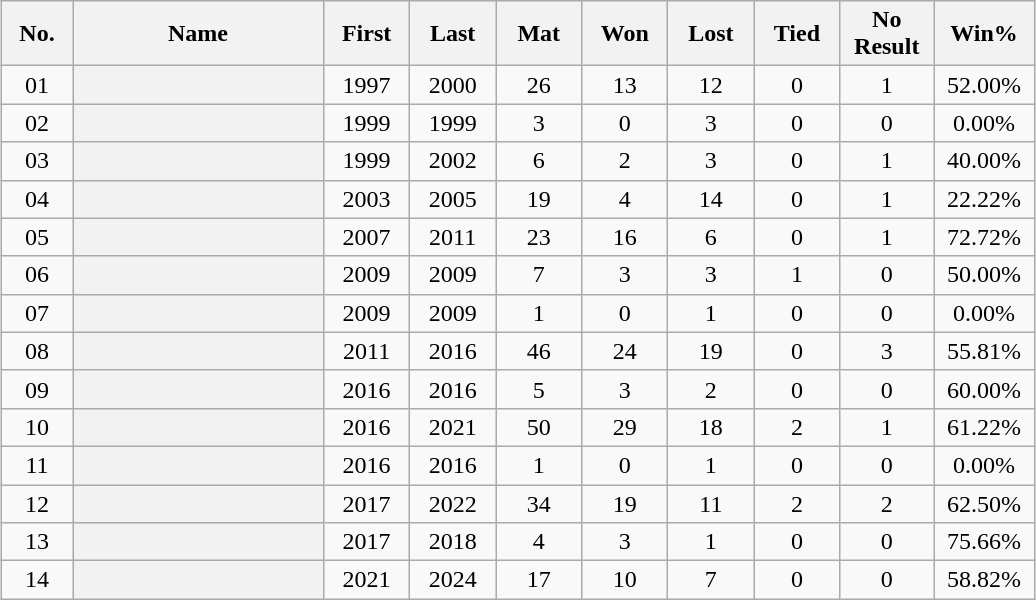<table class="wikitable sortable plainrowheaders" style="margin: 1em auto 1em auto">
<tr>
<th width="40" scope="col">No.</th>
<th width="160" scope="col">Name</th>
<th width="50" scope="col">First</th>
<th width="50" scope="col">Last</th>
<th width="50" scope="col">Mat</th>
<th width="50" scope="col">Won</th>
<th width="50" scope="col">Lost</th>
<th width="50" scope="col">Tied</th>
<th width="55" scope="col">No Result</th>
<th width="60" scope="col">Win%</th>
</tr>
<tr align=center>
<td><span>0</span>1</td>
<th align=left scope="row"></th>
<td>1997</td>
<td>2000</td>
<td>26</td>
<td>13</td>
<td>12</td>
<td>0</td>
<td>1</td>
<td>52.00%</td>
</tr>
<tr align=center>
<td><span>0</span>2</td>
<th align=left scope="row"></th>
<td>1999</td>
<td>1999</td>
<td>3</td>
<td>0</td>
<td>3</td>
<td>0</td>
<td>0</td>
<td>0.00%</td>
</tr>
<tr align=center>
<td><span>0</span>3</td>
<th align=left scope="row"></th>
<td>1999</td>
<td>2002</td>
<td>6</td>
<td>2</td>
<td>3</td>
<td>0</td>
<td>1</td>
<td>40.00%</td>
</tr>
<tr align=center>
<td><span>0</span>4</td>
<th align=left scope="row"></th>
<td>2003</td>
<td>2005</td>
<td>19</td>
<td>4</td>
<td>14</td>
<td>0</td>
<td>1</td>
<td>22.22%</td>
</tr>
<tr align=center>
<td><span>0</span>5</td>
<th align=left scope="row"></th>
<td>2007</td>
<td>2011</td>
<td>23</td>
<td>16</td>
<td>6</td>
<td>0</td>
<td>1</td>
<td>72.72%</td>
</tr>
<tr align=center>
<td><span>0</span>6</td>
<th align=left scope="row"></th>
<td>2009</td>
<td>2009</td>
<td>7</td>
<td>3</td>
<td>3</td>
<td>1</td>
<td>0</td>
<td>50.00%</td>
</tr>
<tr align=center>
<td><span>0</span>7</td>
<th align=left scope="row"></th>
<td>2009</td>
<td>2009</td>
<td>1</td>
<td>0</td>
<td>1</td>
<td>0</td>
<td>0</td>
<td>0.00%</td>
</tr>
<tr align=center>
<td><span>0</span>8</td>
<th align=left scope="row"></th>
<td>2011</td>
<td>2016</td>
<td>46</td>
<td>24</td>
<td>19</td>
<td>0</td>
<td>3</td>
<td>55.81%</td>
</tr>
<tr align=center>
<td><span>0</span>9</td>
<th align=left scope="row"></th>
<td>2016</td>
<td>2016</td>
<td>5</td>
<td>3</td>
<td>2</td>
<td>0</td>
<td>0</td>
<td>60.00%</td>
</tr>
<tr align=center>
<td>10</td>
<th align=left scope="row"></th>
<td>2016</td>
<td>2021</td>
<td>50</td>
<td>29</td>
<td>18</td>
<td>2</td>
<td>1</td>
<td>61.22%</td>
</tr>
<tr align=center>
<td>11</td>
<th align=left scope="row"></th>
<td>2016</td>
<td>2016</td>
<td>1</td>
<td>0</td>
<td>1</td>
<td>0</td>
<td>0</td>
<td>0.00%</td>
</tr>
<tr align=center>
<td>12</td>
<th align=left scope="row"></th>
<td>2017</td>
<td>2022</td>
<td>34</td>
<td>19</td>
<td>11</td>
<td>2</td>
<td>2</td>
<td>62.50%</td>
</tr>
<tr align=center>
<td>13</td>
<th align=left scope="row"></th>
<td>2017</td>
<td>2018</td>
<td>4</td>
<td>3</td>
<td>1</td>
<td>0</td>
<td>0</td>
<td>75.66%</td>
</tr>
<tr align=center>
<td>14</td>
<th align=left scope="row"></th>
<td>2021</td>
<td>2024</td>
<td>17</td>
<td>10</td>
<td>7</td>
<td>0</td>
<td>0</td>
<td>58.82%</td>
</tr>
</table>
